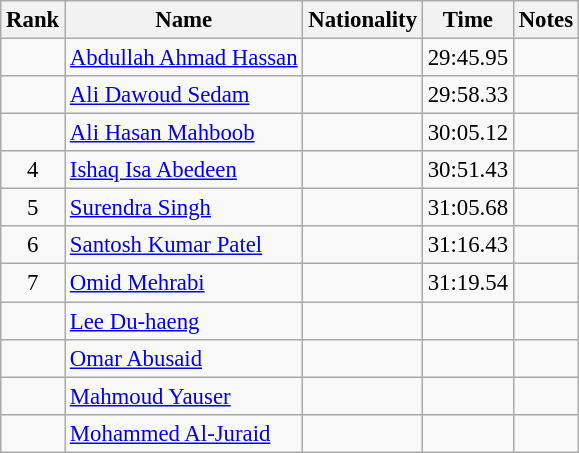<table class="wikitable sortable" style="text-align:center;font-size:95%">
<tr>
<th>Rank</th>
<th>Name</th>
<th>Nationality</th>
<th>Time</th>
<th>Notes</th>
</tr>
<tr>
<td></td>
<td align=left><a href='#'>Abdullah Ahmad Hassan</a></td>
<td align=left></td>
<td>29:45.95</td>
<td></td>
</tr>
<tr>
<td></td>
<td align=left><a href='#'>Ali Dawoud Sedam</a></td>
<td align=left></td>
<td>29:58.33</td>
<td></td>
</tr>
<tr>
<td></td>
<td align=left><a href='#'>Ali Hasan Mahboob</a></td>
<td align=left></td>
<td>30:05.12</td>
<td></td>
</tr>
<tr>
<td>4</td>
<td align=left><a href='#'>Ishaq Isa Abedeen</a></td>
<td align=left></td>
<td>30:51.43</td>
<td></td>
</tr>
<tr>
<td>5</td>
<td align=left><a href='#'>Surendra Singh</a></td>
<td align=left></td>
<td>31:05.68</td>
<td></td>
</tr>
<tr>
<td>6</td>
<td align=left><a href='#'>Santosh Kumar Patel</a></td>
<td align=left></td>
<td>31:16.43</td>
<td></td>
</tr>
<tr>
<td>7</td>
<td align=left><a href='#'>Omid Mehrabi</a></td>
<td align=left></td>
<td>31:19.54</td>
<td></td>
</tr>
<tr>
<td></td>
<td align=left><a href='#'>Lee Du-haeng</a></td>
<td align=left></td>
<td></td>
<td></td>
</tr>
<tr>
<td></td>
<td align=left><a href='#'>Omar Abusaid</a></td>
<td align=left></td>
<td></td>
<td></td>
</tr>
<tr>
<td></td>
<td align=left><a href='#'>Mahmoud Yauser</a></td>
<td align=left></td>
<td></td>
<td></td>
</tr>
<tr>
<td></td>
<td align=left><a href='#'>Mohammed Al-Juraid</a></td>
<td align=left></td>
<td></td>
<td></td>
</tr>
</table>
